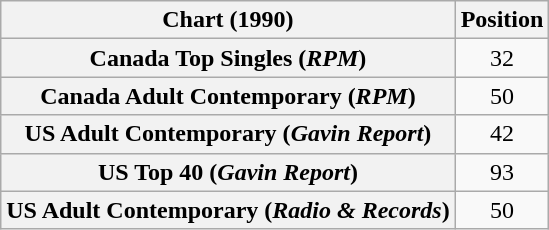<table class="wikitable sortable plainrowheaders" style="text-align:center">
<tr>
<th>Chart (1990)</th>
<th>Position</th>
</tr>
<tr>
<th scope="row">Canada Top Singles (<em>RPM</em>)</th>
<td>32</td>
</tr>
<tr>
<th scope="row">Canada Adult Contemporary (<em>RPM</em>)</th>
<td>50</td>
</tr>
<tr>
<th scope="row">US Adult Contemporary (<em>Gavin Report</em>)</th>
<td>42</td>
</tr>
<tr>
<th scope="row">US Top 40 (<em>Gavin Report</em>)</th>
<td>93</td>
</tr>
<tr>
<th scope="row">US Adult Contemporary (<em>Radio & Records</em>)</th>
<td>50</td>
</tr>
</table>
